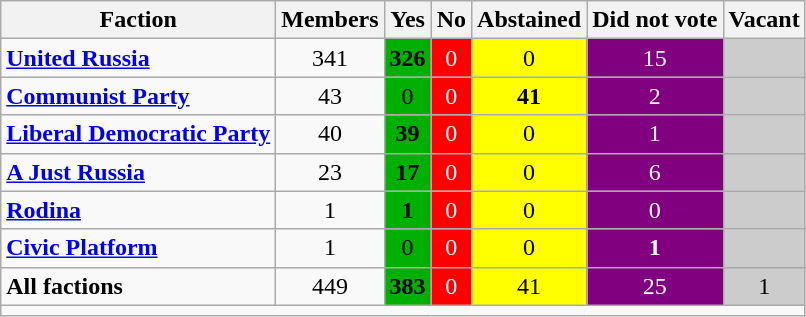<table class="wikitable">
<tr>
<th>Faction</th>
<th>Members</th>
<th><strong>Yes</strong></th>
<th>No</th>
<th>Abstained</th>
<th>Did not vote</th>
<th>Vacant</th>
</tr>
<tr ---->
<td><strong><a href='#'>United Russia</a></strong></td>
<td style="text-align:center;">341</td>
<td style="text-align:center;background-color:#00B000;"><strong>326</strong></td>
<td style="text-align:center;background-color:red;color:white;">0</td>
<td style="text-align:center;background-color:yellow;">0</td>
<td style="text-align:center;background-color:purple;color:white;">15</td>
<td style="text-align:center;background-color:#cccccc;"></td>
</tr>
<tr ---->
<td><strong><a href='#'>Communist Party</a></strong></td>
<td style="text-align:center;">43</td>
<td style="text-align:center;background-color:#00B000;">0</td>
<td style="text-align:center;background-color:red;color:white;">0</td>
<td style="text-align:center;background-color:yellow;"><strong>41</strong></td>
<td style="text-align:center;background-color:purple;color:white;">2</td>
<td style="text-align:center;background-color:#cccccc;"></td>
</tr>
<tr ---->
<td><strong><a href='#'>Liberal Democratic Party</a></strong></td>
<td style="text-align:center;">40</td>
<td style="text-align:center;background-color:#00B000;"><strong>39</strong></td>
<td style="text-align:center;background-color:red;color:white;">0</td>
<td style="text-align:center;background-color:yellow;">0</td>
<td style="text-align:center;background-color:purple;color:white;">1</td>
<td style="text-align:center;background-color:#cccccc;"></td>
</tr>
<tr ---->
<td><strong><a href='#'>A Just Russia</a></strong></td>
<td style="text-align:center;">23</td>
<td style="text-align:center;background-color:#00B000;"><strong>17</strong></td>
<td style="text-align:center;background-color:red;color:white;">0</td>
<td style="text-align:center;background-color:yellow;">0</td>
<td style="text-align:center;background-color:purple;color:white;">6</td>
<td style="text-align:center;background-color:#cccccc;"></td>
</tr>
<tr ---->
<td><strong><a href='#'>Rodina</a></strong></td>
<td style="text-align:center;">1</td>
<td style="text-align:center;background-color:#00B000;"><strong>1</strong></td>
<td style="text-align:center;background-color:red;color:white;">0</td>
<td style="text-align:center;background-color:yellow;">0</td>
<td style="text-align:center;background-color:purple;color:white;">0</td>
<td style="text-align:center;background-color:#cccccc;"></td>
</tr>
<tr ---->
<td><strong><a href='#'>Civic Platform</a></strong></td>
<td style="text-align:center;">1</td>
<td style="text-align:center;background-color:#00B000;">0</td>
<td style="text-align:center;background-color:red;color:white;">0</td>
<td style="text-align:center;background-color:yellow;">0</td>
<td style="text-align:center;background-color:purple;color:white;"><strong>1</strong></td>
<td style="text-align:center;background-color:#cccccc;"></td>
</tr>
<tr ---->
<td><strong>All factions</strong></td>
<td style="text-align:center;">449</td>
<td style="text-align:center;background-color:#00B000;"><strong>383</strong></td>
<td style="text-align:center;background-color:red;color:white;">0</td>
<td style="text-align:center;background-color:yellow;">41</td>
<td style="text-align:center;background-color:purple;color:white;">25</td>
<td style="text-align:center;background-color:#cccccc;">1</td>
</tr>
<tr ---->
<td colspan=7></td>
</tr>
</table>
